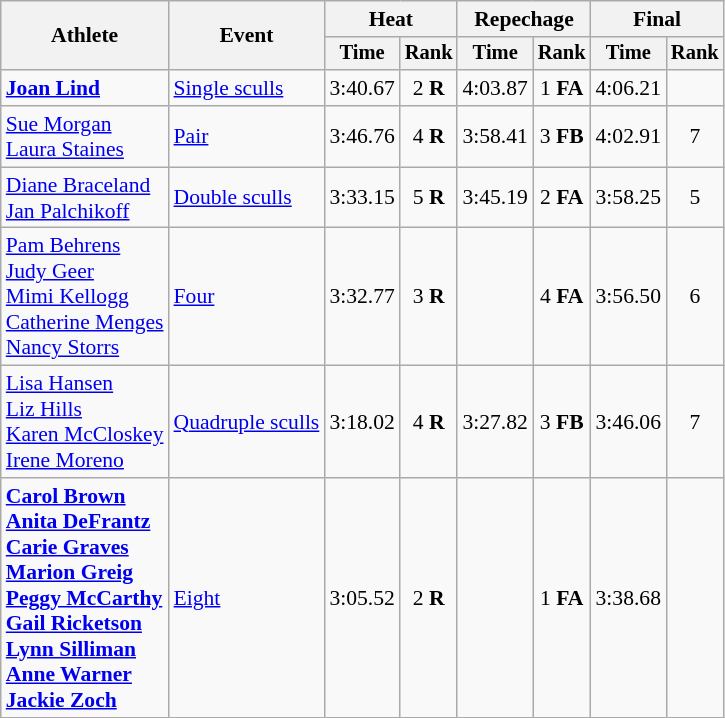<table class=wikitable style=font-size:90%;text-align:center>
<tr>
<th rowspan=2>Athlete</th>
<th rowspan=2>Event</th>
<th colspan=2>Heat</th>
<th colspan=2>Repechage</th>
<th colspan=2>Final</th>
</tr>
<tr style=font-size:95%>
<th>Time</th>
<th>Rank</th>
<th>Time</th>
<th>Rank</th>
<th>Time</th>
<th>Rank</th>
</tr>
<tr>
<td align=left><strong><a href='#'>Joan Lind</a></strong></td>
<td align=left><a href='#'>Single sculls</a></td>
<td>3:40.67</td>
<td>2 <strong>R</strong></td>
<td>4:03.87</td>
<td>1 <strong>FA</strong></td>
<td>4:06.21</td>
<td></td>
</tr>
<tr>
<td align=left><a href='#'>Sue Morgan</a><br><a href='#'>Laura Staines</a></td>
<td align=left><a href='#'>Pair</a></td>
<td>3:46.76</td>
<td>4 <strong>R</strong></td>
<td>3:58.41</td>
<td>3 <strong>FB</strong></td>
<td>4:02.91</td>
<td>7</td>
</tr>
<tr>
<td align=left><a href='#'>Diane Braceland</a><br><a href='#'>Jan Palchikoff</a></td>
<td align=left><a href='#'>Double sculls</a></td>
<td>3:33.15</td>
<td>5 <strong>R</strong></td>
<td>3:45.19</td>
<td>2 <strong>FA</strong></td>
<td>3:58.25</td>
<td>5</td>
</tr>
<tr>
<td align=left><a href='#'>Pam Behrens</a><br><a href='#'>Judy Geer</a><br><a href='#'>Mimi Kellogg</a><br><a href='#'>Catherine Menges</a><br><a href='#'>Nancy Storrs</a></td>
<td align=left><a href='#'>Four</a></td>
<td>3:32.77</td>
<td>3 <strong>R</strong></td>
<td></td>
<td>4 <strong>FA</strong></td>
<td>3:56.50</td>
<td>6</td>
</tr>
<tr>
<td align=left><a href='#'>Lisa Hansen</a><br><a href='#'>Liz Hills</a><br><a href='#'>Karen McCloskey</a><br><a href='#'>Irene Moreno</a></td>
<td align=left><a href='#'>Quadruple sculls</a></td>
<td>3:18.02</td>
<td>4 <strong>R</strong></td>
<td>3:27.82</td>
<td>3 <strong>FB</strong></td>
<td>3:46.06</td>
<td>7</td>
</tr>
<tr>
<td align=left><strong><a href='#'>Carol Brown</a><br><a href='#'>Anita DeFrantz</a><br><a href='#'>Carie Graves</a><br><a href='#'>Marion Greig</a><br><a href='#'>Peggy McCarthy</a><br><a href='#'>Gail Ricketson</a><br><a href='#'>Lynn Silliman</a><br><a href='#'>Anne Warner</a><br><a href='#'>Jackie Zoch</a></strong></td>
<td align=left><a href='#'>Eight</a></td>
<td>3:05.52</td>
<td>2 <strong>R</strong></td>
<td></td>
<td>1 <strong>FA</strong></td>
<td>3:38.68</td>
<td></td>
</tr>
</table>
